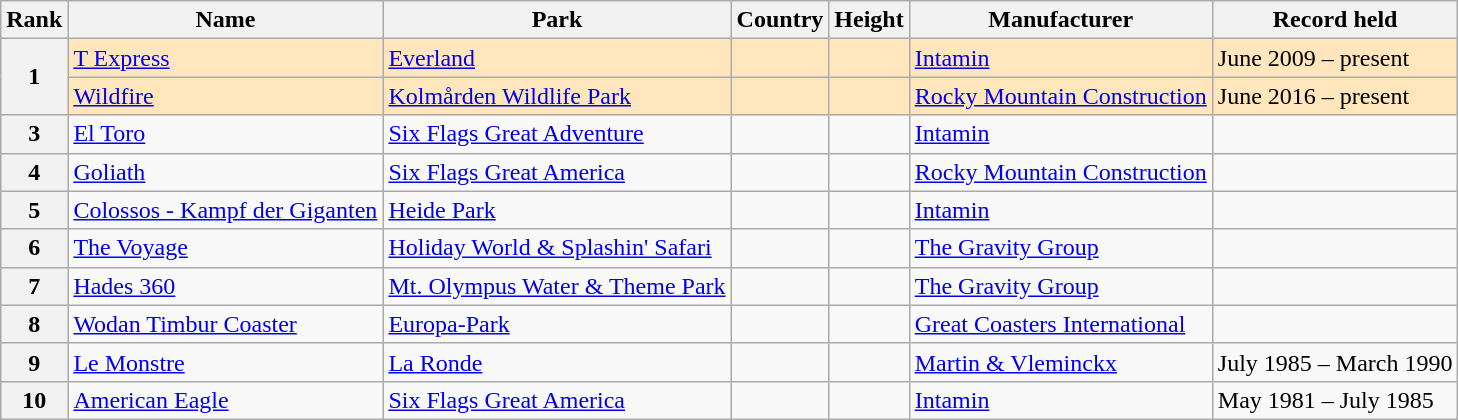<table class="wikitable sortable plainrowheaders">
<tr>
<th data-sort-type="number" scope="col">Rank</th>
<th scope="col">Name</th>
<th scope="col">Park</th>
<th scope="col">Country</th>
<th scope="col">Height</th>
<th scope="col">Manufacturer</th>
<th scope="col">Record held</th>
</tr>
<tr style="background-color: #FFE6BD">
<th rowspan="2">1</th>
<td><a href='#'>T Express</a></td>
<td><a href='#'>Everland</a></td>
<td></td>
<td></td>
<td><a href='#'>Intamin</a></td>
<td data-sort-value="2009-06">June 2009 – present</td>
</tr>
<tr style="background-color: #FFE6BD">
<td><a href='#'>Wildfire</a></td>
<td><a href='#'>Kolmården Wildlife Park</a></td>
<td></td>
<td></td>
<td><a href='#'>Rocky Mountain Construction</a></td>
<td data-sort-value="2016-06">June 2016 – present</td>
</tr>
<tr>
<th>3</th>
<td><a href='#'>El Toro</a></td>
<td><a href='#'>Six Flags Great Adventure</a></td>
<td></td>
<td></td>
<td><a href='#'>Intamin</a></td>
<td></td>
</tr>
<tr>
<th>4</th>
<td><a href='#'>Goliath</a></td>
<td><a href='#'>Six Flags Great America</a></td>
<td></td>
<td></td>
<td><a href='#'>Rocky Mountain Construction</a></td>
<td></td>
</tr>
<tr>
<th>5</th>
<td><a href='#'>Colossos - Kampf der Giganten</a></td>
<td><a href='#'>Heide Park</a></td>
<td></td>
<td></td>
<td><a href='#'>Intamin</a></td>
<td></td>
</tr>
<tr>
<th>6</th>
<td><a href='#'>The Voyage</a></td>
<td><a href='#'>Holiday World & Splashin' Safari</a></td>
<td></td>
<td></td>
<td><a href='#'>The Gravity Group</a></td>
<td></td>
</tr>
<tr>
<th>7</th>
<td><a href='#'>Hades 360</a></td>
<td><a href='#'>Mt. Olympus Water & Theme Park</a></td>
<td></td>
<td></td>
<td><a href='#'>The Gravity Group</a></td>
<td></td>
</tr>
<tr>
<th>8</th>
<td><a href='#'>Wodan Timbur Coaster</a></td>
<td><a href='#'>Europa-Park</a></td>
<td></td>
<td></td>
<td><a href='#'>Great Coasters International</a></td>
<td></td>
</tr>
<tr>
<th>9</th>
<td><a href='#'>Le Monstre</a></td>
<td><a href='#'>La Ronde</a></td>
<td></td>
<td></td>
<td><a href='#'>Martin & Vleminckx</a></td>
<td data-sort-value="1985-07">July 1985 – March 1990</td>
</tr>
<tr>
<th>10</th>
<td><a href='#'>American Eagle</a></td>
<td><a href='#'>Six Flags Great America</a></td>
<td></td>
<td></td>
<td><a href='#'>Intamin</a></td>
<td data-sort-value="1981-05">May 1981 – July 1985</td>
</tr>
</table>
